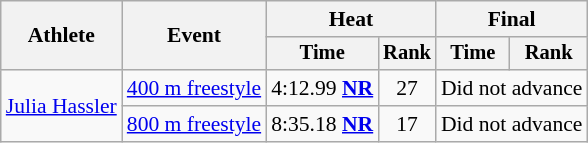<table class=wikitable style="font-size:90%">
<tr>
<th rowspan="2">Athlete</th>
<th rowspan="2">Event</th>
<th colspan="2">Heat</th>
<th colspan="2">Final</th>
</tr>
<tr style="font-size:95%">
<th>Time</th>
<th>Rank</th>
<th>Time</th>
<th>Rank</th>
</tr>
<tr align=center>
<td align=left rowspan=2><a href='#'>Julia Hassler</a></td>
<td align=left><a href='#'>400 m freestyle</a></td>
<td>4:12.99 <strong><a href='#'>NR</a></strong></td>
<td>27</td>
<td colspan=2>Did not advance</td>
</tr>
<tr align=center>
<td align=left><a href='#'>800 m freestyle</a></td>
<td>8:35.18 <strong><a href='#'>NR</a></strong></td>
<td>17</td>
<td colspan=2>Did not advance</td>
</tr>
</table>
